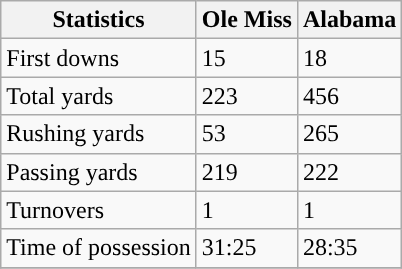<table class="wikitable" style="float: left;">
<tr>
<th>Statistics</th>
<th>Ole Miss</th>
<th>Alabama</th>
</tr>
<tr>
<td>First downs</td>
<td>15</td>
<td>18</td>
</tr>
<tr>
<td>Total yards</td>
<td>223</td>
<td>456</td>
</tr>
<tr>
<td>Rushing yards</td>
<td>53</td>
<td>265</td>
</tr>
<tr>
<td>Passing yards</td>
<td>219</td>
<td>222</td>
</tr>
<tr>
<td>Turnovers</td>
<td>1</td>
<td>1</td>
</tr>
<tr>
<td>Time of possession</td>
<td>31:25</td>
<td>28:35</td>
</tr>
<tr>
</tr>
</table>
